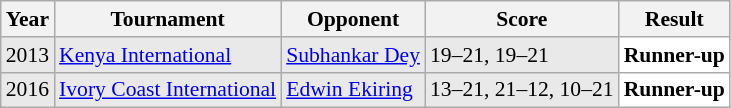<table class="sortable wikitable" style="font-size: 90%;">
<tr>
<th>Year</th>
<th>Tournament</th>
<th>Opponent</th>
<th>Score</th>
<th>Result</th>
</tr>
<tr style="background:#E9E9E9">
<td align="center">2013</td>
<td align="left"><a href='#'>Kenya International</a></td>
<td align="left"> <a href='#'>Subhankar Dey</a></td>
<td align="left">19–21, 19–21</td>
<td style="text-align:left; background:white"> <strong>Runner-up</strong></td>
</tr>
<tr style="background:#E9E9E9">
<td align="center">2016</td>
<td align="left"><a href='#'>Ivory Coast International</a></td>
<td align="left"> <a href='#'>Edwin Ekiring</a></td>
<td align="left">13–21, 21–12, 10–21</td>
<td style="text-align:left; background:white"> <strong>Runner-up</strong></td>
</tr>
</table>
